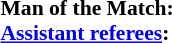<table style="width:100%; font-size:90%;">
<tr>
<td><br><strong>Man of the Match:</strong><br><strong><a href='#'>Assistant referees</a>:</strong></td>
</tr>
</table>
